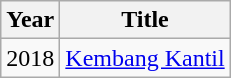<table class="wikitable sortable">
<tr>
<th>Year</th>
<th>Title</th>
</tr>
<tr>
<td>2018</td>
<td><a href='#'>Kembang Kantil</a></td>
</tr>
</table>
